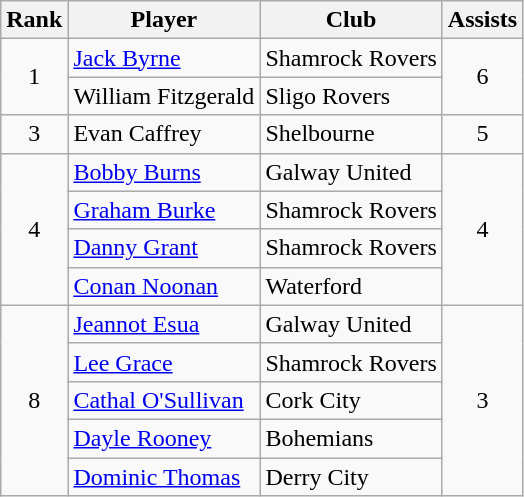<table class="wikitable" style="text-align:center">
<tr>
<th>Rank</th>
<th>Player</th>
<th>Club</th>
<th>Assists</th>
</tr>
<tr>
<td rowspan="2">1</td>
<td align=left> <a href='#'>Jack Byrne</a></td>
<td align=left>Shamrock Rovers</td>
<td rowspan="2">6</td>
</tr>
<tr>
<td align=left> William Fitzgerald</td>
<td align=left>Sligo Rovers</td>
</tr>
<tr>
<td rowspan="1">3</td>
<td align=left> Evan Caffrey</td>
<td align=left>Shelbourne</td>
<td rowspan="1">5</td>
</tr>
<tr>
<td rowspan="4">4</td>
<td align=left> <a href='#'>Bobby Burns</a></td>
<td align=left>Galway United</td>
<td rowspan="4">4</td>
</tr>
<tr>
<td align=left> <a href='#'>Graham Burke</a></td>
<td align=left>Shamrock Rovers</td>
</tr>
<tr>
<td align=left> <a href='#'>Danny Grant</a></td>
<td align=left>Shamrock Rovers</td>
</tr>
<tr>
<td align=left> <a href='#'>Conan Noonan</a></td>
<td align=left>Waterford</td>
</tr>
<tr>
<td rowspan="5">8</td>
<td align=left> <a href='#'>Jeannot Esua</a></td>
<td align=left>Galway United</td>
<td rowspan="5">3</td>
</tr>
<tr>
<td align=left> <a href='#'>Lee Grace</a></td>
<td align=left>Shamrock Rovers</td>
</tr>
<tr>
<td align=left> <a href='#'>Cathal O'Sullivan</a></td>
<td align=left>Cork City</td>
</tr>
<tr>
<td align=left> <a href='#'>Dayle Rooney</a></td>
<td align=left>Bohemians</td>
</tr>
<tr>
<td align=left> <a href='#'>Dominic Thomas</a></td>
<td align=left>Derry City</td>
</tr>
</table>
